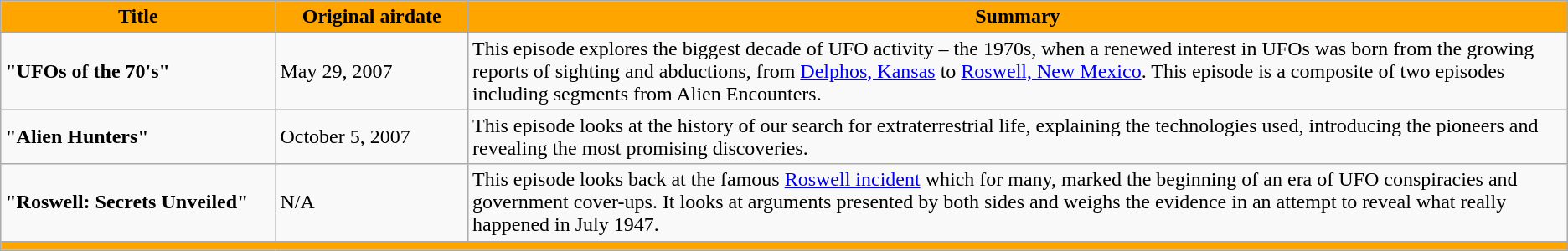<table class="wikitable">
<tr>
<th style="background:orange; color:#000; width:10%;">Title</th>
<th style="background:orange; color:#000; width:7%;">Original airdate</th>
<th style="background:orange; color:#000; width:40%;">Summary</th>
</tr>
<tr>
<td><strong>"UFOs of the 70's"</strong></td>
<td>May 29, 2007</td>
<td>This episode explores the biggest decade of UFO activity – the 1970s, when a renewed interest in UFOs was born from the growing reports of sighting and abductions, from <a href='#'>Delphos, Kansas</a> to <a href='#'>Roswell, New Mexico</a>.  This episode is a composite of two episodes including segments from Alien Encounters.</td>
</tr>
<tr>
<td><strong>"Alien Hunters"</strong></td>
<td>October 5, 2007</td>
<td>This episode looks at the history of our search for extraterrestrial life, explaining the technologies used, introducing the pioneers and revealing the most promising discoveries.</td>
</tr>
<tr>
<td><strong>"Roswell: Secrets Unveiled"</strong></td>
<td>N/A</td>
<td>This episode looks back at the famous <a href='#'>Roswell incident</a> which for many, marked the beginning of an era of UFO conspiracies and government cover-ups. It looks at arguments presented by both sides and weighs the evidence in an attempt to reveal what really happened in July 1947.</td>
</tr>
<tr>
<td style="background:orange;" colspan="5"></td>
</tr>
</table>
